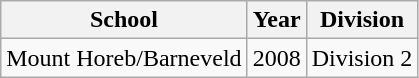<table class="wikitable">
<tr>
<th>School</th>
<th>Year</th>
<th>Division</th>
</tr>
<tr>
<td>Mount Horeb/Barneveld</td>
<td>2008</td>
<td>Division 2</td>
</tr>
</table>
